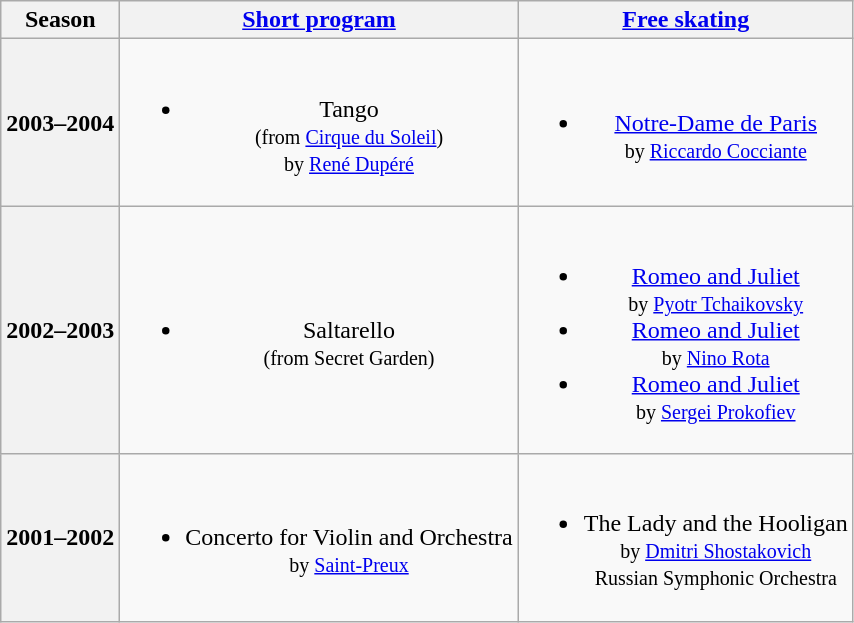<table class="wikitable" style="text-align:center">
<tr>
<th>Season</th>
<th><a href='#'>Short program</a></th>
<th><a href='#'>Free skating</a></th>
</tr>
<tr>
<th>2003–2004 <br> </th>
<td><br><ul><li>Tango <br><small> (from <a href='#'>Cirque du Soleil</a>) <br> by <a href='#'>René Dupéré</a> </small></li></ul></td>
<td><br><ul><li><a href='#'>Notre-Dame de Paris</a> <br><small> by <a href='#'>Riccardo Cocciante</a> </small></li></ul></td>
</tr>
<tr>
<th>2002–2003 <br> </th>
<td><br><ul><li>Saltarello <br><small> (from Secret Garden) </small></li></ul></td>
<td><br><ul><li><a href='#'>Romeo and Juliet</a> <br><small> by <a href='#'>Pyotr Tchaikovsky</a> </small></li><li><a href='#'>Romeo and Juliet</a> <br><small> by <a href='#'>Nino Rota</a> </small></li><li><a href='#'>Romeo and Juliet</a> <br><small> by <a href='#'>Sergei Prokofiev</a> </small></li></ul></td>
</tr>
<tr>
<th>2001–2002 <br> </th>
<td><br><ul><li>Concerto for Violin and Orchestra <br><small> by <a href='#'>Saint-Preux</a> </small></li></ul></td>
<td><br><ul><li>The Lady and the Hooligan <br><small> by <a href='#'>Dmitri Shostakovich</a> <br> Russian Symphonic Orchestra </small></li></ul></td>
</tr>
</table>
